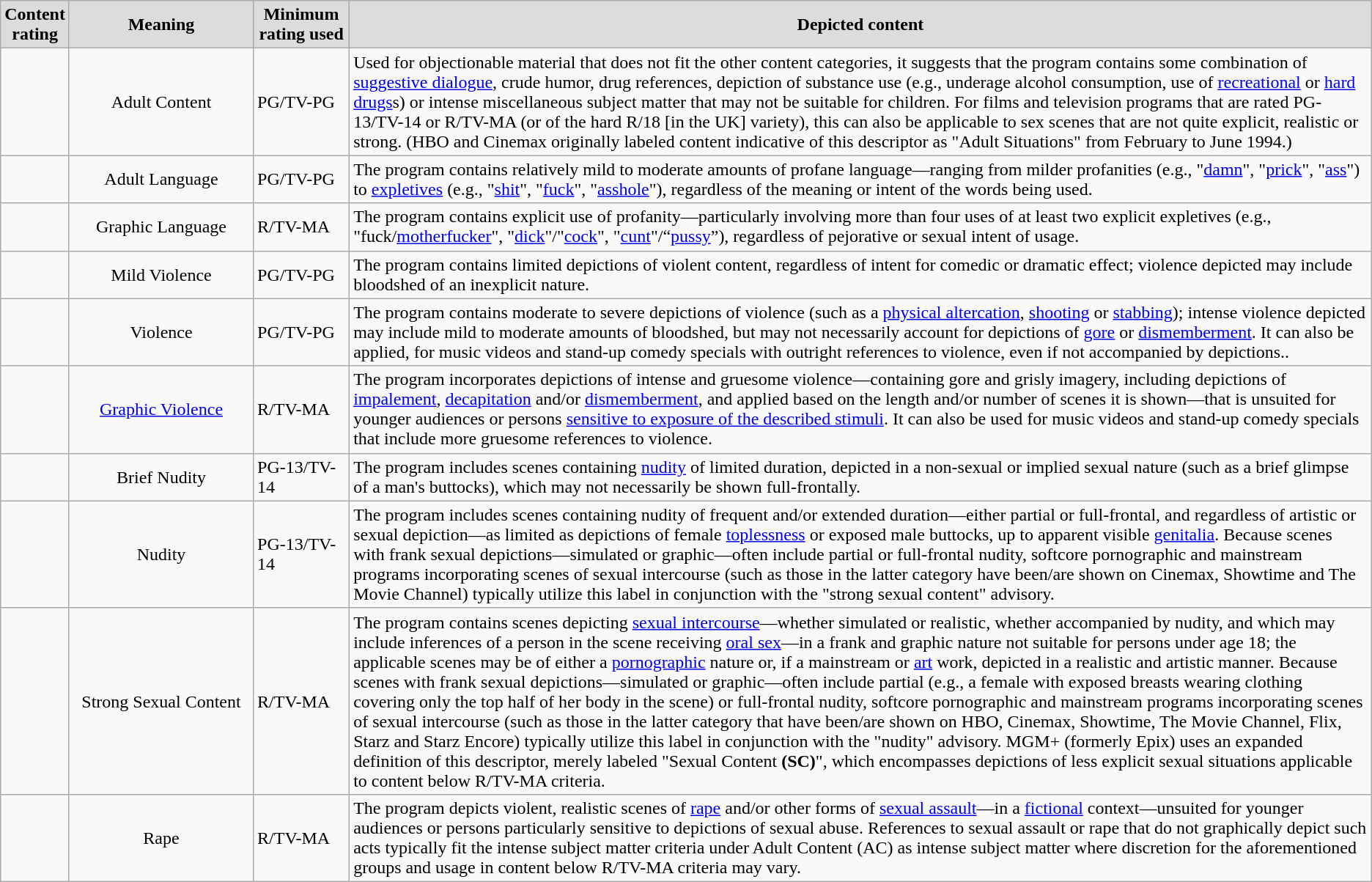<table class="wikitable" style="margin: 2em 1em 1em 0; background: #f9f9f9; border: 1px #aaa solid; border-collapse: collapse">
<tr>
<th scope="col" style=background:#DCDCDC; color:#FFFFFF; border: 2px solid #D33A5D; width="45px">Content rating</th>
<th scope="col" style=background:#DCDCDC; color:#FFFFFF; border: 2px solid #D33A5D; width="60px">Meaning</th>
<th scope="col" style=background:#DCDCDC; color:#FFFFFF; border: 2px solid #D33A5D width="80px">Minimum rating used</th>
<th scope="col" style=background:#DCDCDC; color:#FFFFFF; border: 2px solid #D33A5D; text-align: left”>Depicted content</th>
</tr>
<tr>
<td align="center" width="50pt"></td>
<td align="center" width="160pt">Adult Content</td>
<td>PG/TV-PG<br></td>
<td>Used for objectionable material that does not fit the other content categories, it suggests that the program contains some combination of <a href='#'>suggestive dialogue</a>, crude humor, drug references, depiction of substance use (e.g., underage alcohol consumption, use of <a href='#'>recreational</a> or <a href='#'>hard drugs</a>s) or intense miscellaneous subject matter that may not be suitable for children. For films and television programs that are rated PG-13/TV-14 or R/TV-MA (or of the hard R/18 [in the UK] variety), this can also be applicable to sex scenes that are not quite explicit, realistic or strong. (HBO and Cinemax originally labeled content indicative of this descriptor as "Adult Situations" from February to June 1994.)</td>
</tr>
<tr>
<td align="center" width="50pt"></td>
<td align="center" width="160pt">Adult Language</td>
<td>PG/TV-PG<br></td>
<td>The program contains relatively mild to moderate amounts of profane language—ranging from milder profanities (e.g., "<a href='#'>damn</a>", "<a href='#'>prick</a>", "<a href='#'>ass</a>") to <a href='#'>expletives</a> (e.g., "<a href='#'>shit</a>", "<a href='#'>fuck</a>", "<a href='#'>asshole</a>"), regardless of the meaning or intent of the words being used.</td>
</tr>
<tr>
<td align="center" width="50pt"></td>
<td align="center" width="160pt">Graphic Language</td>
<td>R/TV-MA</td>
<td>The program contains explicit use of profanity—particularly involving more than four uses of at least two explicit expletives (e.g., "fuck/<a href='#'>motherfucker</a>", "<a href='#'>dick</a>"/"<a href='#'>cock</a>", "<a href='#'>cunt</a>"/“<a href='#'>pussy</a>”), regardless of pejorative or sexual intent of usage.</td>
</tr>
<tr>
<td align="center" width="50pt"></td>
<td align="center" width="160pt">Mild Violence</td>
<td>PG/TV-PG<br></td>
<td>The program contains limited depictions of violent content, regardless of intent for comedic or dramatic effect; violence depicted may include bloodshed of an inexplicit nature.</td>
</tr>
<tr>
<td align="center" width="50pt"></td>
<td align="center" width="160pt">Violence</td>
<td>PG/TV-PG</td>
<td>The program contains moderate to severe depictions of violence (such as a <a href='#'>physical altercation</a>, <a href='#'>shooting</a> or <a href='#'>stabbing</a>); intense violence depicted may include mild to moderate amounts of bloodshed, but may not necessarily account for depictions of <a href='#'>gore</a> or <a href='#'>dismemberment</a>. It can also be applied, for music videos and stand-up comedy specials with outright references to violence, even if not accompanied by depictions..</td>
</tr>
<tr>
<td align="center" width="50pt"></td>
<td align="center" width="160pt"><a href='#'>Graphic Violence</a></td>
<td>R/TV-MA<br></td>
<td>The program incorporates depictions of intense and gruesome violence—containing gore and grisly imagery, including depictions of <a href='#'>impalement</a>, <a href='#'>decapitation</a> and/or <a href='#'>dismemberment</a>, and applied based on the length and/or number of scenes it is shown—that is unsuited for younger audiences or persons <a href='#'>sensitive to exposure of the described stimuli</a>. It can also be used for music videos and stand-up comedy specials that include more gruesome references to violence.</td>
</tr>
<tr>
<td align="center" width="50pt"></td>
<td align="center" width="160pt">Brief Nudity</td>
<td>PG-13/TV-14<br></td>
<td>The program includes scenes containing <a href='#'>nudity</a> of limited duration, depicted in a non-sexual or implied sexual nature (such as a brief glimpse of a man's buttocks), which may not necessarily be shown full-frontally.</td>
</tr>
<tr>
<td align="center" width="50pt"></td>
<td align="center" width="160pt">Nudity</td>
<td>PG-13/TV-14<br></td>
<td>The program includes scenes containing nudity of frequent and/or extended duration—either partial or full-frontal, and regardless of artistic or sexual depiction—as limited as depictions of female <a href='#'>toplessness</a> or exposed male buttocks, up to apparent visible <a href='#'>genitalia</a>. Because scenes with frank sexual depictions—simulated or graphic—often include partial or full-frontal nudity, softcore pornographic and mainstream programs incorporating scenes of sexual intercourse (such as those in the latter category have been/are shown on Cinemax, Showtime and The Movie Channel) typically utilize this label in conjunction with the "strong sexual content" advisory.</td>
</tr>
<tr>
<td align="center" width="50pt"></td>
<td align="center" width="160pt">Strong Sexual Content</td>
<td>R/TV-MA</td>
<td>The program contains scenes depicting <a href='#'>sexual intercourse</a>—whether simulated or realistic, whether accompanied by nudity, and which may include inferences of a person in the scene receiving <a href='#'>oral sex</a>—in a frank and graphic nature not suitable for persons under age 18; the applicable scenes may be of either a <a href='#'>pornographic</a> nature or, if a mainstream or <a href='#'>art</a> work, depicted in a realistic and artistic manner. Because scenes with frank sexual depictions—simulated or graphic—often include partial (e.g., a female with exposed breasts wearing clothing covering only the top half of her body in the scene) or full-frontal nudity, softcore pornographic and mainstream programs incorporating scenes of sexual intercourse (such as those in the latter category that have been/are shown on HBO, Cinemax, Showtime, The Movie Channel, Flix, Starz and Starz Encore) typically utilize this label in conjunction with the "nudity" advisory. MGM+ (formerly Epix) uses an expanded definition of this descriptor, merely labeled "Sexual Content <strong>(SC)</strong>", which encompasses depictions of less explicit sexual situations applicable to content below R/TV-MA criteria.</td>
</tr>
<tr>
<td align="center" width="50pt"></td>
<td align="center" width="160pt">Rape</td>
<td>R/TV-MA</td>
<td>The program depicts violent, realistic scenes of <a href='#'>rape</a> and/or other forms of <a href='#'>sexual assault</a>—in a <a href='#'>fictional</a> context—unsuited for younger audiences or persons particularly sensitive to depictions of sexual abuse. References to sexual assault or rape that do not graphically depict such acts typically fit the intense subject matter criteria under Adult Content (AC) as intense subject matter where discretion for the aforementioned groups and usage in content below R/TV-MA criteria may vary.</td>
</tr>
</table>
